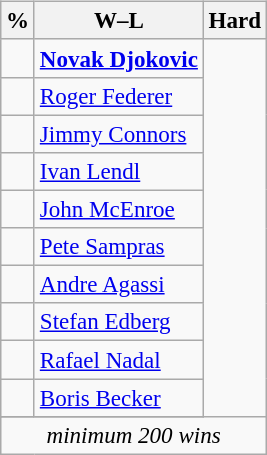<table class="wikitable" style="display:inline-table; font-size: 96%;">
<tr>
<th>%</th>
<th>W–L</th>
<th>Hard</th>
</tr>
<tr>
<td></td>
<td><strong> <a href='#'>Novak Djokovic</a></strong></td>
</tr>
<tr>
<td></td>
<td> <a href='#'>Roger Federer</a></td>
</tr>
<tr>
<td></td>
<td> <a href='#'>Jimmy Connors</a></td>
</tr>
<tr>
<td></td>
<td> <a href='#'>Ivan Lendl</a></td>
</tr>
<tr>
<td></td>
<td> <a href='#'>John McEnroe</a></td>
</tr>
<tr>
<td></td>
<td> <a href='#'>Pete Sampras</a></td>
</tr>
<tr>
<td></td>
<td> <a href='#'>Andre Agassi</a></td>
</tr>
<tr>
<td></td>
<td> <a href='#'>Stefan Edberg</a></td>
</tr>
<tr>
<td></td>
<td> <a href='#'>Rafael Nadal</a></td>
</tr>
<tr>
<td></td>
<td> <a href='#'>Boris Becker</a></td>
</tr>
<tr>
</tr>
<tr>
<td colspan="3" style="text-align: center;"><em>minimum 200 wins</em></td>
</tr>
</table>
